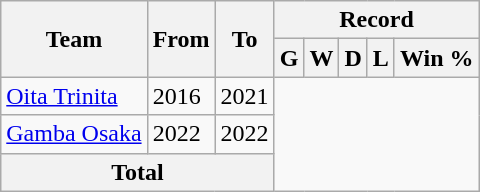<table class="wikitable" style="text-align: center">
<tr>
<th rowspan="2">Team</th>
<th rowspan="2">From</th>
<th rowspan="2">To</th>
<th colspan="5">Record</th>
</tr>
<tr>
<th>G</th>
<th>W</th>
<th>D</th>
<th>L</th>
<th>Win %</th>
</tr>
<tr>
<td align="left"><a href='#'>Oita Trinita</a></td>
<td align="left">2016</td>
<td align="left">2021<br></td>
</tr>
<tr>
<td align="left"><a href='#'>Gamba Osaka</a></td>
<td align="left">2022</td>
<td align="left">2022<br></td>
</tr>
<tr>
<th colspan="3">Total<br></th>
</tr>
</table>
